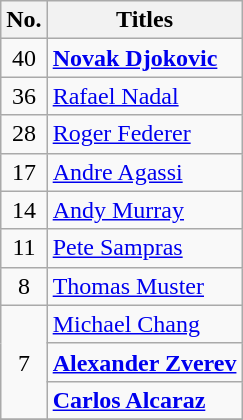<table class="wikitable nowrap" style="text-align:left; display:inline-table">
<tr>
<th scope="col" style="width:20">No.</th>
<th>Titles</th>
</tr>
<tr>
<td style="text-align:center;">40</td>
<td> <strong><a href='#'>Novak Djokovic</a></strong></td>
</tr>
<tr>
<td style="text-align:center;">36</td>
<td> <a href='#'>Rafael Nadal</a></td>
</tr>
<tr>
<td style="text-align:center;">28</td>
<td> <a href='#'>Roger Federer</a></td>
</tr>
<tr>
<td style="text-align:center;">17</td>
<td> <a href='#'>Andre Agassi</a></td>
</tr>
<tr>
<td style="text-align:center;">14</td>
<td> <a href='#'>Andy Murray</a></td>
</tr>
<tr>
<td style="text-align:center;">11</td>
<td> <a href='#'>Pete Sampras</a></td>
</tr>
<tr>
<td style="text-align:center;">8</td>
<td> <a href='#'>Thomas Muster</a></td>
</tr>
<tr>
<td rowspan="3" style="text-align:center;">7</td>
<td> <a href='#'>Michael Chang</a></td>
</tr>
<tr>
<td> <strong><a href='#'>Alexander Zverev</a></strong></td>
</tr>
<tr>
<td> <strong><a href='#'>Carlos Alcaraz</a></strong></td>
</tr>
<tr>
</tr>
</table>
